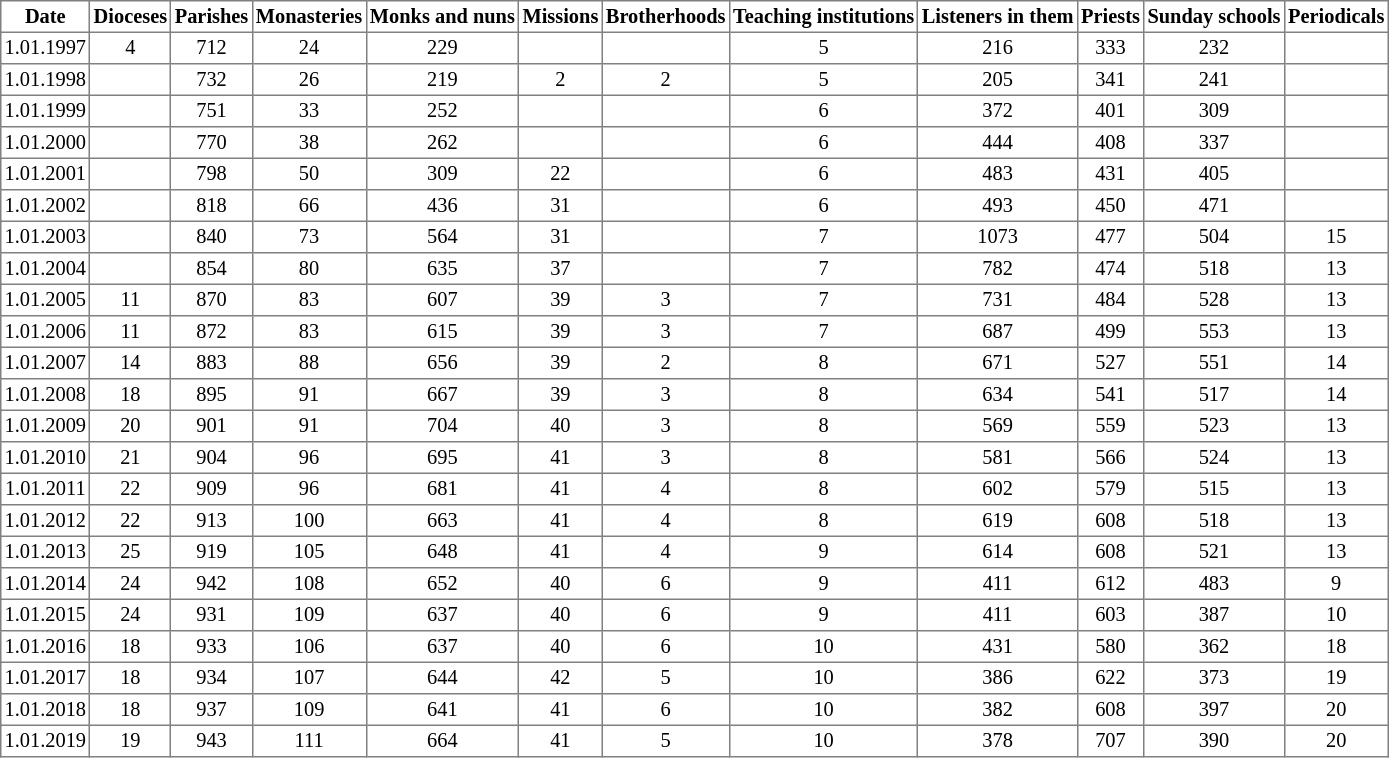<table class="toccolours" cellspacing="0" cellpadding="2" border="1" style="margin: 0 0 0 0; font-size:85%; text-align:center; border-collapse: collapse;">
<tr>
<th>Date</th>
<th>Dioceses</th>
<th>Parishes</th>
<th>Monasteries</th>
<th>Monks and nuns</th>
<th>Missions</th>
<th>Brotherhoods</th>
<th>Teaching institutions</th>
<th>Listeners in them</th>
<th>Priests</th>
<th>Sunday schools</th>
<th>Periodicals</th>
</tr>
<tr>
<td>1.01.1997</td>
<td>4</td>
<td>712</td>
<td>24</td>
<td>229</td>
<td></td>
<td></td>
<td>5</td>
<td>216</td>
<td>333</td>
<td>232</td>
<td></td>
</tr>
<tr>
<td>1.01.1998</td>
<td></td>
<td>732</td>
<td>26</td>
<td>219</td>
<td>2</td>
<td>2</td>
<td>5</td>
<td>205</td>
<td>341</td>
<td>241</td>
<td></td>
</tr>
<tr>
<td>1.01.1999</td>
<td></td>
<td>751</td>
<td>33</td>
<td>252</td>
<td></td>
<td></td>
<td>6</td>
<td>372</td>
<td>401</td>
<td>309</td>
<td></td>
</tr>
<tr>
<td>1.01.2000</td>
<td></td>
<td>770</td>
<td>38</td>
<td>262</td>
<td></td>
<td></td>
<td>6</td>
<td>444</td>
<td>408</td>
<td>337</td>
<td></td>
</tr>
<tr>
<td>1.01.2001</td>
<td></td>
<td>798</td>
<td>50</td>
<td>309</td>
<td>22</td>
<td></td>
<td>6</td>
<td>483</td>
<td>431</td>
<td>405</td>
<td></td>
</tr>
<tr>
<td>1.01.2002</td>
<td></td>
<td>818</td>
<td>66</td>
<td>436</td>
<td>31</td>
<td></td>
<td>6</td>
<td>493</td>
<td>450</td>
<td>471</td>
<td></td>
</tr>
<tr>
<td>1.01.2003</td>
<td></td>
<td>840</td>
<td>73</td>
<td>564</td>
<td>31</td>
<td></td>
<td>7</td>
<td>1073</td>
<td>477</td>
<td>504</td>
<td>15</td>
</tr>
<tr>
<td>1.01.2004</td>
<td></td>
<td>854</td>
<td>80</td>
<td>635</td>
<td>37</td>
<td></td>
<td>7</td>
<td>782</td>
<td>474</td>
<td>518</td>
<td>13</td>
</tr>
<tr>
<td>1.01.2005</td>
<td>11</td>
<td>870</td>
<td>83</td>
<td>607</td>
<td>39</td>
<td>3</td>
<td>7</td>
<td>731</td>
<td>484</td>
<td>528</td>
<td>13</td>
</tr>
<tr>
<td>1.01.2006</td>
<td>11</td>
<td>872</td>
<td>83</td>
<td>615</td>
<td>39</td>
<td>3</td>
<td>7</td>
<td>687</td>
<td>499</td>
<td>553</td>
<td>13</td>
</tr>
<tr>
<td>1.01.2007</td>
<td>14</td>
<td>883</td>
<td>88</td>
<td>656</td>
<td>39</td>
<td>2</td>
<td>8</td>
<td>671</td>
<td>527</td>
<td>551</td>
<td>14</td>
</tr>
<tr>
<td>1.01.2008</td>
<td>18</td>
<td>895</td>
<td>91</td>
<td>667</td>
<td>39</td>
<td>3</td>
<td>8</td>
<td>634</td>
<td>541</td>
<td>517</td>
<td>14</td>
</tr>
<tr>
<td>1.01.2009</td>
<td>20</td>
<td>901</td>
<td>91</td>
<td>704</td>
<td>40</td>
<td>3</td>
<td>8</td>
<td>569</td>
<td>559</td>
<td>523</td>
<td>13</td>
</tr>
<tr>
<td>1.01.2010</td>
<td>21</td>
<td>904</td>
<td>96</td>
<td>695</td>
<td>41</td>
<td>3</td>
<td>8</td>
<td>581</td>
<td>566</td>
<td>524</td>
<td>13</td>
</tr>
<tr>
<td>1.01.2011</td>
<td>22</td>
<td>909</td>
<td>96</td>
<td>681</td>
<td>41</td>
<td>4</td>
<td>8</td>
<td>602</td>
<td>579</td>
<td>515</td>
<td>13</td>
</tr>
<tr>
<td>1.01.2012</td>
<td>22</td>
<td>913</td>
<td>100</td>
<td>663</td>
<td>41</td>
<td>4</td>
<td>8</td>
<td>619</td>
<td>608</td>
<td>518</td>
<td>13</td>
</tr>
<tr>
<td>1.01.2013</td>
<td>25</td>
<td>919</td>
<td>105</td>
<td>648</td>
<td>41</td>
<td>4</td>
<td>9</td>
<td>614</td>
<td>608</td>
<td>521</td>
<td>13</td>
</tr>
<tr>
<td>1.01.2014</td>
<td>24</td>
<td>942</td>
<td>108</td>
<td>652</td>
<td>40</td>
<td>6</td>
<td>9</td>
<td>411</td>
<td>612</td>
<td>483</td>
<td>9</td>
</tr>
<tr>
<td>1.01.2015</td>
<td>24</td>
<td>931</td>
<td>109</td>
<td>637</td>
<td>40</td>
<td>6</td>
<td>9</td>
<td>411</td>
<td>603</td>
<td>387</td>
<td>10</td>
</tr>
<tr>
<td>1.01.2016</td>
<td>18</td>
<td>933</td>
<td>106</td>
<td>637</td>
<td>40</td>
<td>6</td>
<td>10</td>
<td>431</td>
<td>580</td>
<td>362</td>
<td>18</td>
</tr>
<tr>
<td>1.01.2017</td>
<td>18</td>
<td>934</td>
<td>107</td>
<td>644</td>
<td>42</td>
<td>5</td>
<td>10</td>
<td>386</td>
<td>622</td>
<td>373</td>
<td>19</td>
</tr>
<tr>
<td>1.01.2018</td>
<td>18</td>
<td>937</td>
<td>109</td>
<td>641</td>
<td>41</td>
<td>6</td>
<td>10</td>
<td>382</td>
<td>608</td>
<td>397</td>
<td>20</td>
</tr>
<tr>
<td>1.01.2019</td>
<td>19</td>
<td>943</td>
<td>111</td>
<td>664</td>
<td>41</td>
<td>5</td>
<td>10</td>
<td>378</td>
<td>707</td>
<td>390</td>
<td>20</td>
</tr>
</table>
